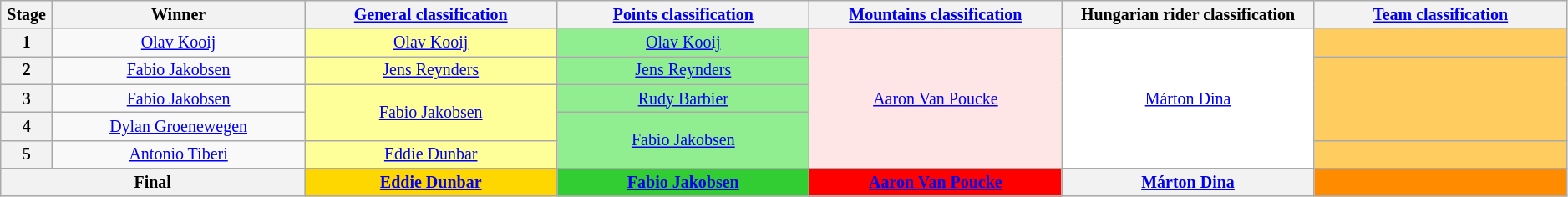<table class="wikitable" style="text-align: center; font-size:smaller;">
<tr style="background:#efefef;">
<th style="width:2%;">Stage</th>
<th style="width:14%;">Winner</th>
<th style="width:14%;"><a href='#'>General classification</a><br></th>
<th style="width:14%;"><a href='#'>Points classification</a><br></th>
<th style="width:14%;"><a href='#'>Mountains classification</a><br></th>
<th style="width:14%;">Hungarian rider classification<br></th>
<th style="width:14%;"><a href='#'>Team classification</a></th>
</tr>
<tr>
<th>1</th>
<td><a href='#'>Olav Kooij</a></td>
<td style="background:#FFFF99;"><a href='#'>Olav Kooij</a></td>
<td style="background:lightgreen;"><a href='#'>Olav Kooij</a></td>
<td style="background:#FFE6E6;" rowspan="5"><a href='#'>Aaron Van Poucke</a></td>
<td style="background:white;" rowspan="5"><a href='#'>Márton Dina</a></td>
<td style="background:#FFCD5F;"></td>
</tr>
<tr>
<th>2</th>
<td><a href='#'>Fabio Jakobsen</a></td>
<td style="background:#FFFF99;"><a href='#'>Jens Reynders</a></td>
<td style="background:lightgreen;"><a href='#'>Jens Reynders</a></td>
<td style="background:#FFCD5F;" rowspan="3"></td>
</tr>
<tr>
<th>3</th>
<td><a href='#'>Fabio Jakobsen</a></td>
<td style="background:#FFFF99;" rowspan="2"><a href='#'>Fabio Jakobsen</a></td>
<td style="background:lightgreen;"><a href='#'>Rudy Barbier</a></td>
</tr>
<tr>
<th>4</th>
<td><a href='#'>Dylan Groenewegen</a></td>
<td style="background:lightgreen;" rowspan="2"><a href='#'>Fabio Jakobsen</a></td>
</tr>
<tr>
<th>5</th>
<td><a href='#'>Antonio Tiberi</a></td>
<td style="background:#FFFF99;"><a href='#'>Eddie Dunbar</a></td>
<td style="background:#FFCD5F;"></td>
</tr>
<tr>
<th colspan="2">Final</th>
<th style="background:gold;"><a href='#'>Eddie Dunbar</a></th>
<th style="background:limegreen;"><a href='#'>Fabio Jakobsen</a></th>
<th style="background:#f00;"><a href='#'>Aaron Van Poucke</a></th>
<th style="background:offwhite;"><a href='#'>Márton Dina</a></th>
<th style="background:#FF8C00;"></th>
</tr>
</table>
